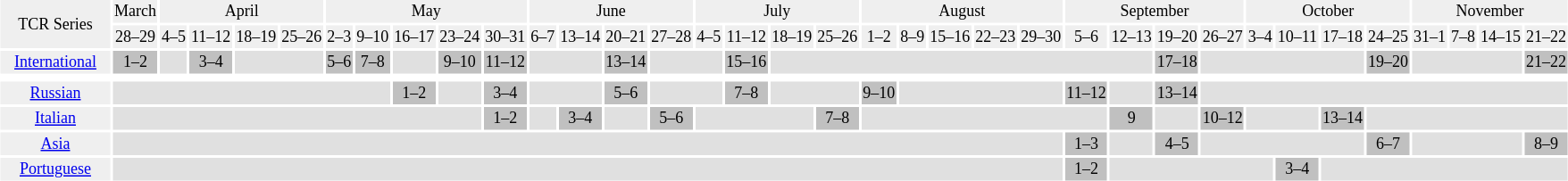<table class="toccolours" style="margin:0.2em auto; clear:both; font-size:75%">
<tr>
<td align=center rowspan=2 width=80 style="background:#EFEFEF;">TCR Series</td>
<td align=center style="background:#EFEFEF;">March</td>
<td align=center colspan=4 style="background:#EFEFEF;">April</td>
<td align=center colspan=5 style="background:#EFEFEF;">May</td>
<td align=center colspan=4 style="background:#EFEFEF;">June</td>
<td align=center colspan=4 style="background:#EFEFEF;">July</td>
<td align=center colspan=5 style="background:#EFEFEF;">August</td>
<td align=center colspan=4 style="background:#EFEFEF;">September</td>
<td align=center colspan=4 style="background:#EFEFEF;">October</td>
<td align=center colspan=4 style="background:#EFEFEF;">November</td>
</tr>
<tr align=center style="background:#EFEFEF;">
<td>28–29</td>
<td>4–5</td>
<td>11–12</td>
<td>18–19</td>
<td>25–26</td>
<td>2–3</td>
<td>9–10</td>
<td>16–17</td>
<td>23–24</td>
<td>30–31</td>
<td>6–7</td>
<td>13–14</td>
<td>20–21</td>
<td>27–28</td>
<td>4–5</td>
<td>11–12</td>
<td>18–19</td>
<td>25–26</td>
<td>1–2</td>
<td>8–9</td>
<td>15–16</td>
<td>22–23</td>
<td>29–30</td>
<td>5–6</td>
<td>12–13</td>
<td>19–20</td>
<td>26–27</td>
<td>3–4</td>
<td>10–11</td>
<td>17–18</td>
<td>24–25</td>
<td>31–1</td>
<td>7–8</td>
<td>14–15</td>
<td>21–22</td>
</tr>
<tr align=center>
<td style="background:#EFEFEF;"><a href='#'>International</a></td>
<td style="background:#C0C0C0;">1–2</td>
<td style="background:#E0E0E0;"></td>
<td style="background:#C0C0C0;">3–4</td>
<td colspan=2 style="background:#E0E0E0;"></td>
<td style="background:#C0C0C0;">5–6</td>
<td style="background:#C0C0C0;">7–8</td>
<td style="background:#E0E0E0;"></td>
<td style="background:#C0C0C0;">9–10</td>
<td style="background:#C0C0C0;">11–12</td>
<td colspan=2 style="background:#E0E0E0;"></td>
<td style="background:#C0C0C0;">13–14</td>
<td colspan=2 style="background:#E0E0E0;"></td>
<td style="background:#C0C0C0;">15–16</td>
<td colspan=9 style="background:#E0E0E0;"></td>
<td style="background:#C0C0C0;">17–18</td>
<td colspan=4 style="background:#E0E0E0;"></td>
<td style="background:#C0C0C0;">19–20</td>
<td colspan=3 style="background:#E0E0E0;"></td>
<td style="background:#C0C0C0;">21–22</td>
</tr>
<tr align=center>
<td colspan=40></td>
</tr>
<tr align=center>
<td style="background:#EFEFEF;"><a href='#'>Russian</a></td>
<td colspan=7 style="background:#E0E0E0;"></td>
<td style="background:#C0C0C0;">1–2</td>
<td style="background:#E0E0E0;"></td>
<td style="background:#C0C0C0;">3–4</td>
<td colspan=2 style="background:#E0E0E0;"></td>
<td style="background:#C0C0C0;">5–6</td>
<td colspan=2 style="background:#E0E0E0;"></td>
<td style="background:#C0C0C0;">7–8</td>
<td colspan=2 style="background:#E0E0E0;"></td>
<td style="background:#C0C0C0;">9–10</td>
<td colspan=4 style="background:#E0E0E0;"></td>
<td style="background:#C0C0C0;">11–12</td>
<td style="background:#E0E0E0;"></td>
<td style="background:#C0C0C0;">13–14</td>
<td colspan=9 style="background:#E0E0E0;"></td>
</tr>
<tr align=center>
<td style="background:#EFEFEF;"><a href='#'>Italian</a></td>
<td colspan=9 style="background:#E0E0E0;"></td>
<td style="background:#C0C0C0;">1–2</td>
<td style="background:#E0E0E0;"></td>
<td style="background:#C0C0C0;">3–4</td>
<td style="background:#E0E0E0;"></td>
<td style="background:#C0C0C0;">5–6</td>
<td colspan=3 style="background:#E0E0E0;"></td>
<td style="background:#C0C0C0;">7–8</td>
<td colspan=6 style="background:#E0E0E0;"></td>
<td style="background:#C0C0C0;">9</td>
<td style="background:#E0E0E0;"></td>
<td style="background:#C0C0C0;">10–12</td>
<td colspan=2 style="background:#E0E0E0;"></td>
<td style="background:#C0C0C0;">13–14</td>
<td colspan=5 style="background:#E0E0E0;"></td>
</tr>
<tr align=center>
<td style="background:#EFEFEF;"><a href='#'>Asia</a></td>
<td colspan=23 style="background:#E0E0E0;"></td>
<td style="background:#C0C0C0;">1–3</td>
<td style="background:#E0E0E0;"></td>
<td style="background:#C0C0C0;">4–5</td>
<td colspan=4 style="background:#E0E0E0;"></td>
<td style="background:#C0C0C0;">6–7</td>
<td colspan=3 style="background:#E0E0E0;"></td>
<td style="background:#C0C0C0;">8–9</td>
</tr>
<tr align=center>
<td style="background:#EFEFEF;"><a href='#'>Portuguese</a></td>
<td colspan=23 style="background:#E0E0E0;"></td>
<td style="background:#C0C0C0;">1–2</td>
<td colspan=4 style="background:#E0E0E0;"></td>
<td style="background:#C0C0C0;">3–4</td>
<td colspan=6 style="background:#E0E0E0;"></td>
</tr>
</table>
